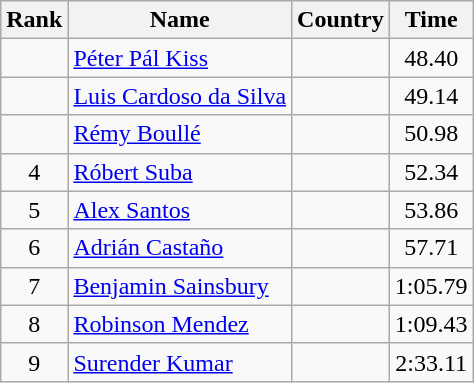<table class="wikitable" style="text-align:center">
<tr>
<th>Rank</th>
<th>Name</th>
<th>Country</th>
<th>Time</th>
</tr>
<tr>
<td></td>
<td align="left"><a href='#'>Péter Pál Kiss</a></td>
<td align="left"></td>
<td>48.40</td>
</tr>
<tr>
<td></td>
<td align="left"><a href='#'>Luis Cardoso da Silva</a></td>
<td align="left"></td>
<td>49.14</td>
</tr>
<tr>
<td></td>
<td align="left"><a href='#'>Rémy Boullé</a></td>
<td align="left"></td>
<td>50.98</td>
</tr>
<tr>
<td>4</td>
<td align="left"><a href='#'>Róbert Suba</a></td>
<td align="left"></td>
<td>52.34</td>
</tr>
<tr>
<td>5</td>
<td align="left"><a href='#'>Alex Santos</a></td>
<td align="left"></td>
<td>53.86</td>
</tr>
<tr>
<td>6</td>
<td align="left"><a href='#'>Adrián Castaño</a></td>
<td align="left"></td>
<td>57.71</td>
</tr>
<tr>
<td>7</td>
<td align="left"><a href='#'>Benjamin Sainsbury</a></td>
<td align="left"></td>
<td>1:05.79</td>
</tr>
<tr>
<td>8</td>
<td align="left"><a href='#'>Robinson Mendez</a></td>
<td align="left"></td>
<td>1:09.43</td>
</tr>
<tr>
<td>9</td>
<td align="left"><a href='#'>Surender Kumar</a></td>
<td align="left"></td>
<td>2:33.11</td>
</tr>
</table>
